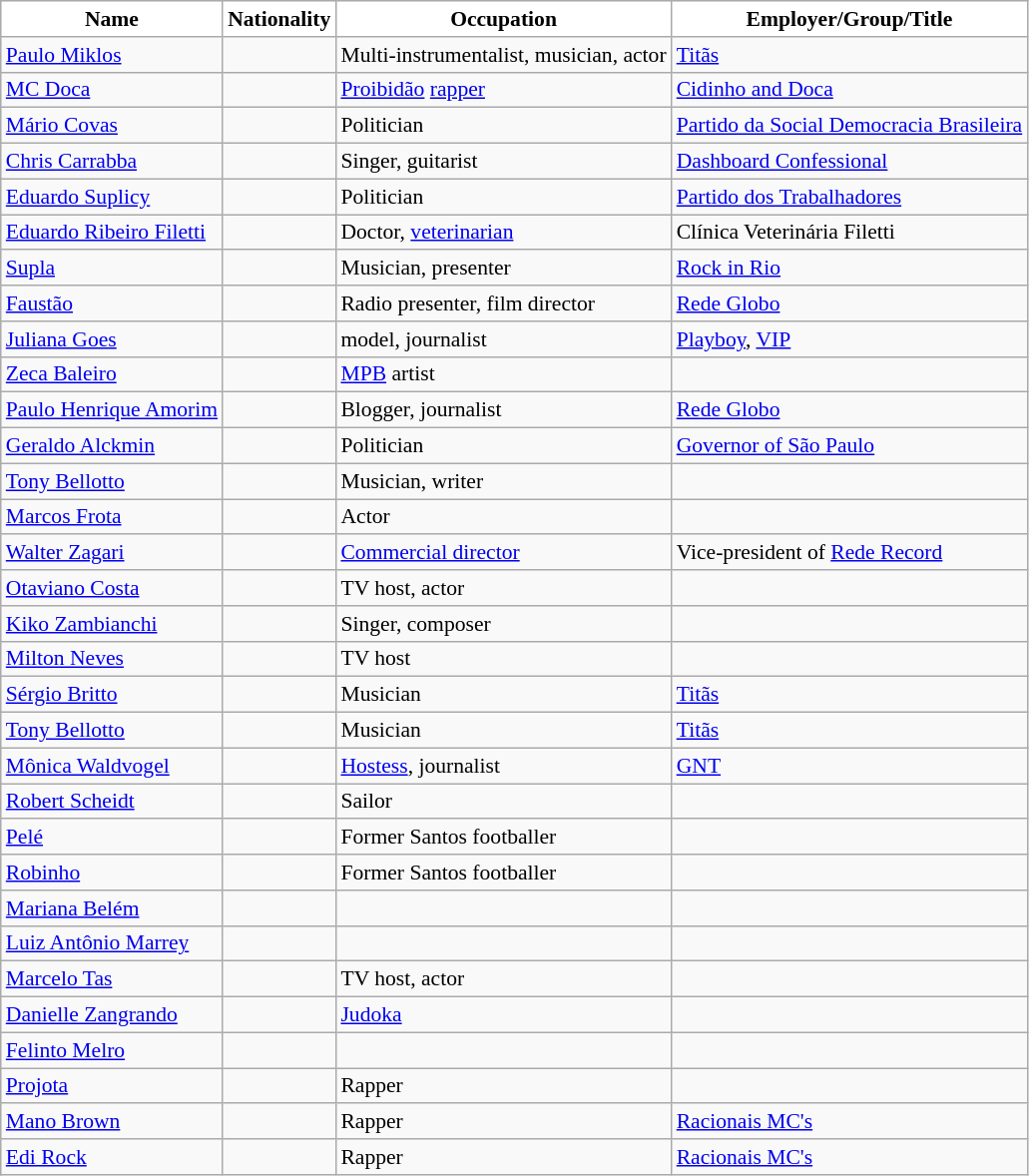<table class="wikitable" style="font-size: 90%; text-align:left">
<tr>
<th style="background-color:white">Name</th>
<th style="background-color:white">Nationality</th>
<th style="background-color:white">Occupation</th>
<th style="background-color:white">Employer/Group/Title</th>
</tr>
<tr>
<td><a href='#'>Paulo Miklos</a></td>
<td></td>
<td>Multi-instrumentalist, musician, actor</td>
<td><a href='#'>Titãs</a></td>
</tr>
<tr>
<td><a href='#'>MC Doca</a></td>
<td></td>
<td><a href='#'>Proibidão</a> <a href='#'>rapper</a></td>
<td><a href='#'>Cidinho and Doca</a></td>
</tr>
<tr>
<td><a href='#'>Mário Covas</a></td>
<td></td>
<td>Politician</td>
<td><a href='#'>Partido da Social Democracia Brasileira</a></td>
</tr>
<tr>
<td><a href='#'>Chris Carrabba</a></td>
<td></td>
<td>Singer, guitarist</td>
<td><a href='#'>Dashboard Confessional</a></td>
</tr>
<tr>
<td><a href='#'>Eduardo Suplicy</a></td>
<td></td>
<td>Politician</td>
<td><a href='#'>Partido dos Trabalhadores</a></td>
</tr>
<tr>
<td><a href='#'>Eduardo Ribeiro Filetti</a></td>
<td></td>
<td>Doctor, <a href='#'>veterinarian</a></td>
<td>Clínica Veterinária Filetti</td>
</tr>
<tr>
<td><a href='#'>Supla</a></td>
<td></td>
<td>Musician, presenter</td>
<td><a href='#'>Rock in Rio</a></td>
</tr>
<tr>
<td><a href='#'>Faustão</a></td>
<td></td>
<td>Radio presenter, film director</td>
<td><a href='#'>Rede Globo</a></td>
</tr>
<tr>
<td><a href='#'>Juliana Goes</a></td>
<td></td>
<td>model, journalist</td>
<td><a href='#'>Playboy</a>, <a href='#'>VIP</a></td>
</tr>
<tr>
<td><a href='#'>Zeca Baleiro</a></td>
<td></td>
<td><a href='#'>MPB</a> artist</td>
<td></td>
</tr>
<tr>
<td><a href='#'>Paulo Henrique Amorim</a></td>
<td></td>
<td>Blogger, journalist</td>
<td><a href='#'>Rede Globo</a></td>
</tr>
<tr>
<td><a href='#'>Geraldo Alckmin</a></td>
<td></td>
<td>Politician</td>
<td><a href='#'>Governor of São Paulo</a></td>
</tr>
<tr>
<td><a href='#'>Tony Bellotto</a></td>
<td></td>
<td>Musician, writer</td>
<td></td>
</tr>
<tr>
<td><a href='#'>Marcos Frota</a></td>
<td></td>
<td>Actor</td>
<td></td>
</tr>
<tr>
<td><a href='#'>Walter Zagari</a></td>
<td></td>
<td><a href='#'>Commercial director</a></td>
<td>Vice-president of <a href='#'>Rede Record</a></td>
</tr>
<tr>
<td><a href='#'>Otaviano Costa</a></td>
<td></td>
<td>TV host, actor</td>
<td></td>
</tr>
<tr>
<td><a href='#'>Kiko Zambianchi</a></td>
<td></td>
<td>Singer, composer</td>
<td></td>
</tr>
<tr>
<td><a href='#'>Milton Neves</a></td>
<td></td>
<td>TV host</td>
<td></td>
</tr>
<tr>
<td><a href='#'>Sérgio Britto</a></td>
<td></td>
<td>Musician</td>
<td><a href='#'>Titãs</a></td>
</tr>
<tr>
<td><a href='#'>Tony Bellotto</a></td>
<td></td>
<td>Musician</td>
<td><a href='#'>Titãs</a></td>
</tr>
<tr>
<td><a href='#'>Mônica Waldvogel</a></td>
<td></td>
<td><a href='#'>Hostess</a>, journalist</td>
<td><a href='#'>GNT</a></td>
</tr>
<tr>
<td><a href='#'>Robert Scheidt</a></td>
<td></td>
<td>Sailor</td>
<td></td>
</tr>
<tr>
<td><a href='#'>Pelé</a></td>
<td></td>
<td>Former Santos footballer</td>
<td></td>
</tr>
<tr>
<td><a href='#'>Robinho</a></td>
<td></td>
<td>Former Santos footballer</td>
<td></td>
</tr>
<tr>
<td><a href='#'>Mariana Belém</a></td>
<td></td>
<td></td>
<td></td>
</tr>
<tr>
<td><a href='#'>Luiz Antônio Marrey</a></td>
<td></td>
<td></td>
<td></td>
</tr>
<tr>
<td><a href='#'>Marcelo Tas</a></td>
<td></td>
<td>TV host, actor</td>
<td></td>
</tr>
<tr>
<td><a href='#'>Danielle Zangrando</a></td>
<td></td>
<td><a href='#'>Judoka</a></td>
<td></td>
</tr>
<tr>
<td><a href='#'>Felinto Melro</a></td>
<td></td>
<td></td>
<td></td>
</tr>
<tr>
<td><a href='#'>Projota</a></td>
<td></td>
<td>Rapper</td>
<td></td>
</tr>
<tr>
<td><a href='#'>Mano Brown</a></td>
<td></td>
<td>Rapper</td>
<td><a href='#'>Racionais MC's</a></td>
</tr>
<tr>
<td><a href='#'>Edi Rock</a></td>
<td></td>
<td>Rapper</td>
<td><a href='#'>Racionais MC's</a></td>
</tr>
</table>
